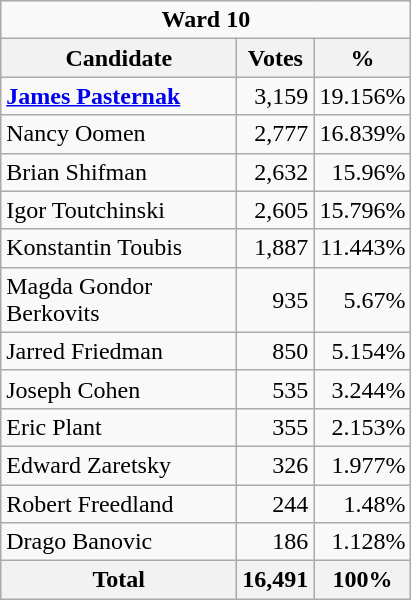<table class="wikitable">
<tr>
<td Colspan="3" align="center"><strong>Ward 10</strong></td>
</tr>
<tr>
<th bgcolor="#DDDDFF" width="150px">Candidate</th>
<th bgcolor="#DDDDFF">Votes</th>
<th bgcolor="#DDDDFF">%</th>
</tr>
<tr>
<td><strong><a href='#'>James Pasternak</a></strong></td>
<td align=right>3,159</td>
<td align=right>19.156%</td>
</tr>
<tr>
<td>Nancy Oomen</td>
<td align=right>2,777</td>
<td align=right>16.839%</td>
</tr>
<tr>
<td>Brian Shifman</td>
<td align=right>2,632</td>
<td align=right>15.96%</td>
</tr>
<tr>
<td>Igor Toutchinski</td>
<td align=right>2,605</td>
<td align=right>15.796%</td>
</tr>
<tr>
<td>Konstantin Toubis</td>
<td align=right>1,887</td>
<td align=right>11.443%</td>
</tr>
<tr>
<td>Magda Gondor Berkovits</td>
<td align=right>935</td>
<td align=right>5.67%</td>
</tr>
<tr>
<td>Jarred Friedman</td>
<td align=right>850</td>
<td align=right>5.154%</td>
</tr>
<tr>
<td>Joseph Cohen</td>
<td align=right>535</td>
<td align=right>3.244%</td>
</tr>
<tr>
<td>Eric Plant</td>
<td align=right>355</td>
<td align=right>2.153%</td>
</tr>
<tr>
<td>Edward Zaretsky</td>
<td align=right>326</td>
<td align=right>1.977%</td>
</tr>
<tr>
<td>Robert Freedland</td>
<td align=right>244</td>
<td align=right>1.48%</td>
</tr>
<tr>
<td>Drago Banovic</td>
<td align=right>186</td>
<td align=right>1.128%</td>
</tr>
<tr>
<th>Total</th>
<th align=right>16,491</th>
<th align=right>100%</th>
</tr>
</table>
